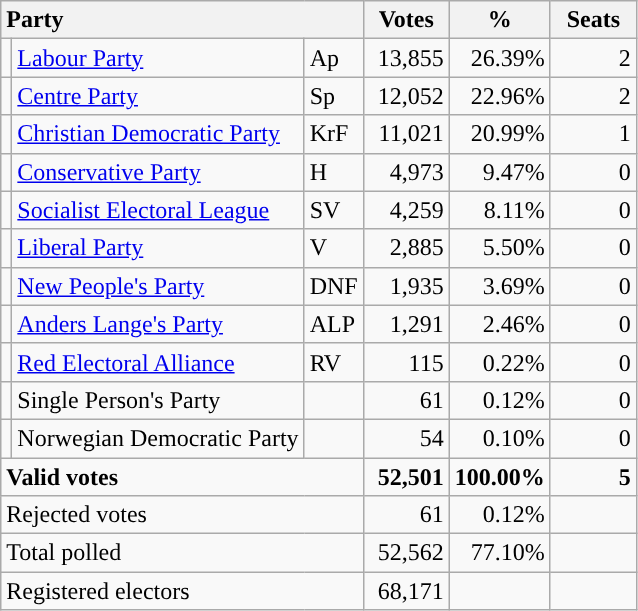<table class="wikitable" border="1" style="text-align:right;">
<tr>
<th style="text-align:left;" colspan=3>Party</th>
<th align=center width="50">Votes</th>
<th align=center width="50">%</th>
<th align=center width="50">Seats</th>
</tr>
<tr>
<td style="color:inherit;background:"></td>
<td align=left><a href='#'>Labour Party</a></td>
<td align=left>Ap</td>
<td>13,855</td>
<td>26.39%</td>
<td>2</td>
</tr>
<tr>
<td style="color:inherit;background:"></td>
<td align=left><a href='#'>Centre Party</a></td>
<td align=left>Sp</td>
<td>12,052</td>
<td>22.96%</td>
<td>2</td>
</tr>
<tr>
<td style="color:inherit;background:"></td>
<td align=left><a href='#'>Christian Democratic Party</a></td>
<td align=left>KrF</td>
<td>11,021</td>
<td>20.99%</td>
<td>1</td>
</tr>
<tr>
<td style="color:inherit;background:"></td>
<td align=left><a href='#'>Conservative Party</a></td>
<td align=left>H</td>
<td>4,973</td>
<td>9.47%</td>
<td>0</td>
</tr>
<tr>
<td style="color:inherit;background:"></td>
<td align=left><a href='#'>Socialist Electoral League</a></td>
<td align=left>SV</td>
<td>4,259</td>
<td>8.11%</td>
<td>0</td>
</tr>
<tr>
<td style="color:inherit;background:"></td>
<td align=left><a href='#'>Liberal Party</a></td>
<td align=left>V</td>
<td>2,885</td>
<td>5.50%</td>
<td>0</td>
</tr>
<tr>
<td style="color:inherit;background:"></td>
<td align=left><a href='#'>New People's Party</a></td>
<td align=left>DNF</td>
<td>1,935</td>
<td>3.69%</td>
<td>0</td>
</tr>
<tr>
<td style="color:inherit;background:"></td>
<td align=left><a href='#'>Anders Lange's Party</a></td>
<td align=left>ALP</td>
<td>1,291</td>
<td>2.46%</td>
<td>0</td>
</tr>
<tr>
<td style="color:inherit;background:"></td>
<td align=left><a href='#'>Red Electoral Alliance</a></td>
<td align=left>RV</td>
<td>115</td>
<td>0.22%</td>
<td>0</td>
</tr>
<tr>
<td></td>
<td align=left>Single Person's Party</td>
<td align=left></td>
<td>61</td>
<td>0.12%</td>
<td>0</td>
</tr>
<tr>
<td></td>
<td align=left>Norwegian Democratic Party</td>
<td align=left></td>
<td>54</td>
<td>0.10%</td>
<td>0</td>
</tr>
<tr style="font-weight:bold">
<td align=left colspan=3>Valid votes</td>
<td>52,501</td>
<td>100.00%</td>
<td>5</td>
</tr>
<tr>
<td align=left colspan=3>Rejected votes</td>
<td>61</td>
<td>0.12%</td>
<td></td>
</tr>
<tr>
<td align=left colspan=3>Total polled</td>
<td>52,562</td>
<td>77.10%</td>
<td></td>
</tr>
<tr>
<td align=left colspan=3>Registered electors</td>
<td>68,171</td>
<td></td>
<td></td>
</tr>
</table>
